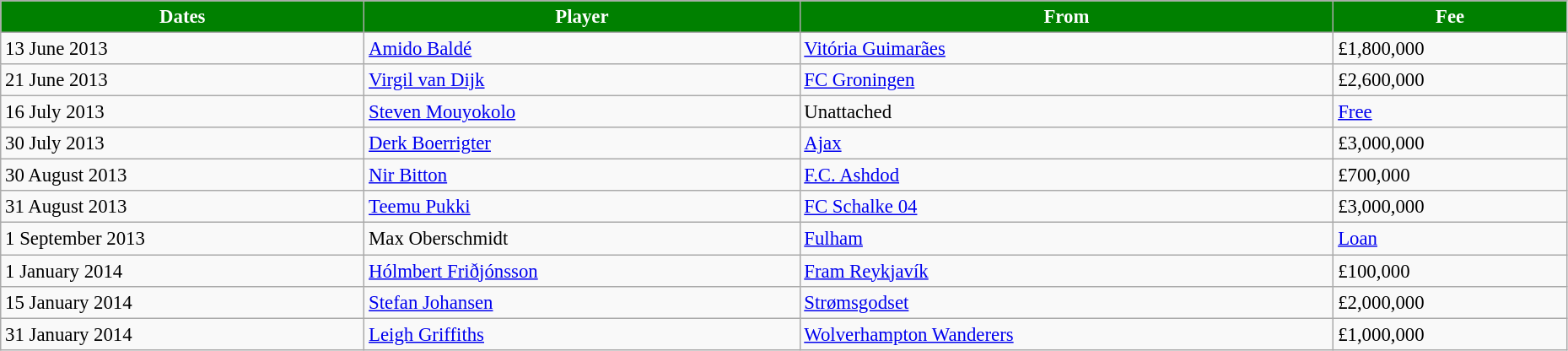<table class="wikitable" style="text-align:center; font-size:95%;width:98%; text-align:left">
<tr>
<th style="background:#008000; color:#ffffff;" scope="col">Dates</th>
<th style="background:#008000; color:#ffffff;" scope="col">Player</th>
<th style="background:#008000; color:#ffffff;" scope="col">From</th>
<th style="background:#008000; color:#ffffff;" scope="col">Fee</th>
</tr>
<tr>
<td>13 June 2013</td>
<td> <a href='#'>Amido Baldé</a></td>
<td> <a href='#'>Vitória Guimarães</a></td>
<td>£1,800,000</td>
</tr>
<tr>
<td>21 June 2013</td>
<td> <a href='#'>Virgil van Dijk</a></td>
<td> <a href='#'>FC Groningen</a></td>
<td>£2,600,000</td>
</tr>
<tr>
<td>16 July 2013</td>
<td> <a href='#'>Steven Mouyokolo</a></td>
<td>Unattached</td>
<td><a href='#'>Free</a></td>
</tr>
<tr>
<td>30 July 2013</td>
<td> <a href='#'>Derk Boerrigter</a></td>
<td> <a href='#'>Ajax</a></td>
<td>£3,000,000</td>
</tr>
<tr>
<td>30 August 2013</td>
<td> <a href='#'>Nir Bitton</a></td>
<td> <a href='#'>F.C. Ashdod</a></td>
<td>£700,000</td>
</tr>
<tr>
<td>31 August 2013</td>
<td> <a href='#'>Teemu Pukki</a></td>
<td> <a href='#'>FC Schalke 04</a></td>
<td>£3,000,000</td>
</tr>
<tr>
<td>1 September 2013</td>
<td> Max Oberschmidt</td>
<td> <a href='#'>Fulham</a></td>
<td><a href='#'>Loan</a></td>
</tr>
<tr>
<td>1 January 2014</td>
<td> <a href='#'>Hólmbert Friðjónsson</a></td>
<td> <a href='#'>Fram Reykjavík</a></td>
<td>£100,000</td>
</tr>
<tr>
<td>15 January 2014</td>
<td> <a href='#'>Stefan Johansen</a></td>
<td> <a href='#'>Strømsgodset</a></td>
<td>£2,000,000</td>
</tr>
<tr>
<td>31 January 2014</td>
<td> <a href='#'>Leigh Griffiths</a></td>
<td> <a href='#'>Wolverhampton Wanderers</a></td>
<td>£1,000,000</td>
</tr>
</table>
